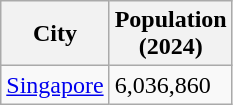<table class="wikitable sortable sticky-header col2right">
<tr>
<th>City</th>
<th>Population<br>(2024)</th>
</tr>
<tr>
<td><a href='#'>Singapore</a></td>
<td>6,036,860</td>
</tr>
</table>
